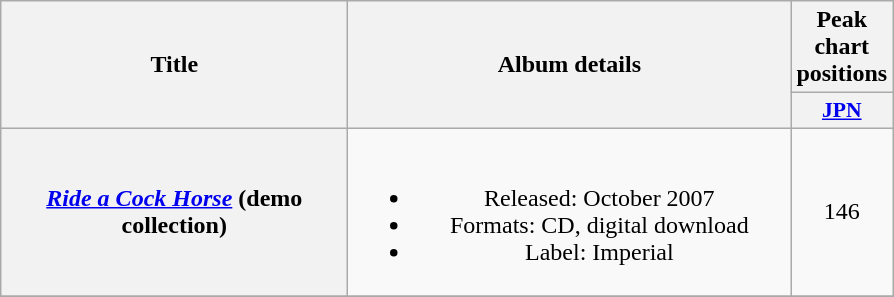<table class="wikitable plainrowheaders" style="text-align:center;">
<tr>
<th scope="col" rowspan="2" style="width:14em;">Title</th>
<th scope="col" rowspan="2" style="width:18em;">Album details</th>
<th scope="col" colspan="1">Peak chart positions</th>
</tr>
<tr>
<th scope="col" style="width:3em;font-size:90%;"><a href='#'>JPN</a><br></th>
</tr>
<tr>
<th scope="row"><em><a href='#'>Ride a Cock Horse</a></em> (demo collection)</th>
<td><br><ul><li>Released: October 2007</li><li>Formats: CD, digital download</li><li>Label: Imperial</li></ul></td>
<td>146</td>
</tr>
<tr>
</tr>
</table>
